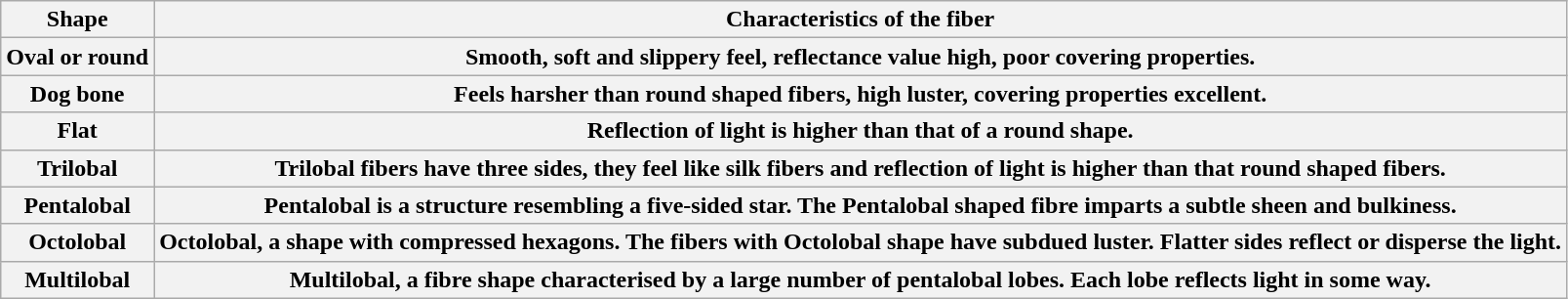<table class="wikitable">
<tr>
<th>Shape</th>
<th>Characteristics of the fiber</th>
</tr>
<tr>
<th>Oval or round</th>
<th>Smooth, soft and slippery feel, reflectance value high, poor covering properties.</th>
</tr>
<tr>
<th>Dog bone</th>
<th>Feels harsher than round shaped fibers, high luster, covering properties excellent.</th>
</tr>
<tr>
<th>Flat</th>
<th>Reflection of light is higher than that of a round shape.</th>
</tr>
<tr>
<th>Trilobal</th>
<th>Trilobal fibers have three sides, they feel like silk fibers and reflection of light is higher than that round shaped fibers.</th>
</tr>
<tr>
<th>Pentalobal</th>
<th>Pentalobal is a structure resembling a five-sided star. The Pentalobal shaped fibre imparts a subtle sheen and bulkiness.</th>
</tr>
<tr>
<th>Octolobal</th>
<th>Octolobal, a shape with compressed hexagons. The fibers with Octolobal shape have subdued luster. Flatter sides reflect or disperse the light.</th>
</tr>
<tr>
<th>Multilobal</th>
<th>Multilobal, a fibre shape characterised by a large number of pentalobal lobes. Each lobe reflects light in some way.</th>
</tr>
</table>
